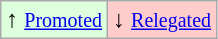<table class="wikitable" align="center">
<tr>
<td style="background:#ddffdd">↑ <small><a href='#'>Promoted</a></small></td>
<td style="background:#ffcccc">↓ <small><a href='#'>Relegated</a></small></td>
</tr>
</table>
